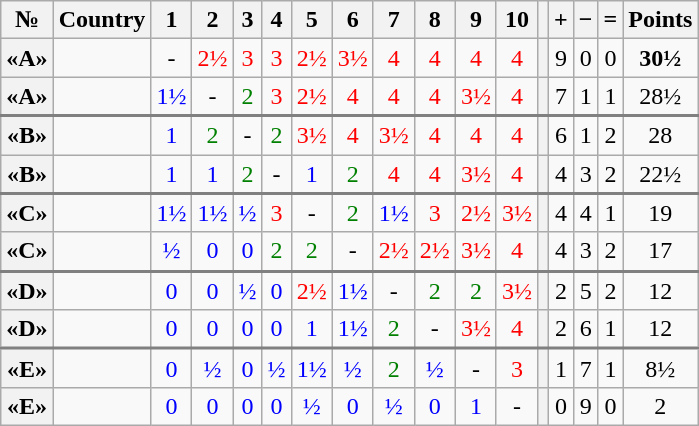<table class="wikitable" style="text-align:center">
<tr>
<th>№</th>
<th>Country</th>
<th>1</th>
<th>2</th>
<th>3</th>
<th>4</th>
<th>5</th>
<th>6</th>
<th>7</th>
<th>8</th>
<th>9</th>
<th>10</th>
<th></th>
<th>+</th>
<th>−</th>
<th>=</th>
<th>Points</th>
</tr>
<tr>
<th>«A»</th>
<td style="text-align: left"></td>
<td>-</td>
<td style="color:red;">2½</td>
<td style="color:red;">3</td>
<td style="color:red;">3</td>
<td style="color:red;">2½</td>
<td style="color:red;">3½</td>
<td style="color:red;">4</td>
<td style="color:red;">4</td>
<td style="color:red;">4</td>
<td style="color:red;">4</td>
<th></th>
<td>9</td>
<td>0</td>
<td>0</td>
<td><strong>30½</strong></td>
</tr>
<tr>
<th>«A»</th>
<td style="text-align: left"></td>
<td style="color:blue;">1½</td>
<td>-</td>
<td style="color:green;">2</td>
<td style="color:red;">3</td>
<td style="color:red;">2½</td>
<td style="color:red;">4</td>
<td style="color:red;">4</td>
<td style="color:red;">4</td>
<td style="color:red;">3½</td>
<td style="color:red;">4</td>
<th></th>
<td>7</td>
<td>1</td>
<td>1</td>
<td>28½</td>
</tr>
<tr style="border-top:2px solid grey;">
<th>«B»</th>
<td style="text-align: left"></td>
<td style="color:blue;">1</td>
<td style="color:green;">2</td>
<td>-</td>
<td style="color:green;">2</td>
<td style="color:red;">3½</td>
<td style="color:red;">4</td>
<td style="color:red;">3½</td>
<td style="color:red;">4</td>
<td style="color:red;">4</td>
<td style="color:red;">4</td>
<th></th>
<td>6</td>
<td>1</td>
<td>2</td>
<td>28</td>
</tr>
<tr>
<th>«B»</th>
<td style="text-align: left"></td>
<td style="color:blue;">1</td>
<td style="color:blue;">1</td>
<td style="color:green;">2</td>
<td>-</td>
<td style="color:blue;">1</td>
<td style="color:green;">2</td>
<td style="color:red;">4</td>
<td style="color:red;">4</td>
<td style="color:red;">3½</td>
<td style="color:red;">4</td>
<th></th>
<td>4</td>
<td>3</td>
<td>2</td>
<td>22½</td>
</tr>
<tr style="border-top:2px solid grey;">
<th>«C»</th>
<td style="text-align: left"></td>
<td style="color:blue;">1½</td>
<td style="color:blue;">1½</td>
<td style="color:blue;">½</td>
<td style="color:red;">3</td>
<td>-</td>
<td style="color:green;">2</td>
<td style="color:blue;">1½</td>
<td style="color:red;">3</td>
<td style="color:red;">2½</td>
<td style="color:red;">3½</td>
<th></th>
<td>4</td>
<td>4</td>
<td>1</td>
<td>19</td>
</tr>
<tr>
<th>«C»</th>
<td style="text-align: left"></td>
<td style="color:blue;">½</td>
<td style="color:blue;">0</td>
<td style="color:blue;">0</td>
<td style="color:green;">2</td>
<td style="color:green;">2</td>
<td>-</td>
<td style="color:red;">2½</td>
<td style="color:red;">2½</td>
<td style="color:red;">3½</td>
<td style="color:red;">4</td>
<th></th>
<td>4</td>
<td>3</td>
<td>2</td>
<td>17</td>
</tr>
<tr style="border-top:2px solid grey;">
<th>«D»</th>
<td style="text-align: left"></td>
<td style="color:blue;">0</td>
<td style="color:blue;">0</td>
<td style="color:blue;">½</td>
<td style="color:blue;">0</td>
<td style="color:red;">2½</td>
<td style="color:blue;">1½</td>
<td>-</td>
<td style="color:green;">2</td>
<td style="color:green;">2</td>
<td style="color:red;">3½</td>
<th></th>
<td>2</td>
<td>5</td>
<td>2</td>
<td>12</td>
</tr>
<tr>
<th>«D»</th>
<td style="text-align: left"></td>
<td style="color:blue;">0</td>
<td style="color:blue;">0</td>
<td style="color:blue;">0</td>
<td style="color:blue;">0</td>
<td style="color:blue;">1</td>
<td style="color:blue;">1½</td>
<td style="color:green;">2</td>
<td>-</td>
<td style="color:red;">3½</td>
<td style="color:red;">4</td>
<th></th>
<td>2</td>
<td>6</td>
<td>1</td>
<td>12</td>
</tr>
<tr style="border-top:2px solid grey;">
<th>«E»</th>
<td style="text-align: left"></td>
<td style="color:blue;">0</td>
<td style="color:blue;">½</td>
<td style="color:blue;">0</td>
<td style="color:blue;">½</td>
<td style="color:blue;">1½</td>
<td style="color:blue;">½</td>
<td style="color:green;">2</td>
<td style="color:blue;">½</td>
<td>-</td>
<td style="color:red;">3</td>
<th></th>
<td>1</td>
<td>7</td>
<td>1</td>
<td>8½</td>
</tr>
<tr>
<th>«E»</th>
<td style="text-align: left"></td>
<td style="color:blue;">0</td>
<td style="color:blue;">0</td>
<td style="color:blue;">0</td>
<td style="color:blue;">0</td>
<td style="color:blue;">½</td>
<td style="color:blue;">0</td>
<td style="color:blue;">½</td>
<td style="color:blue;">0</td>
<td style="color:blue;">1</td>
<td>-</td>
<th></th>
<td>0</td>
<td>9</td>
<td>0</td>
<td>2</td>
</tr>
</table>
